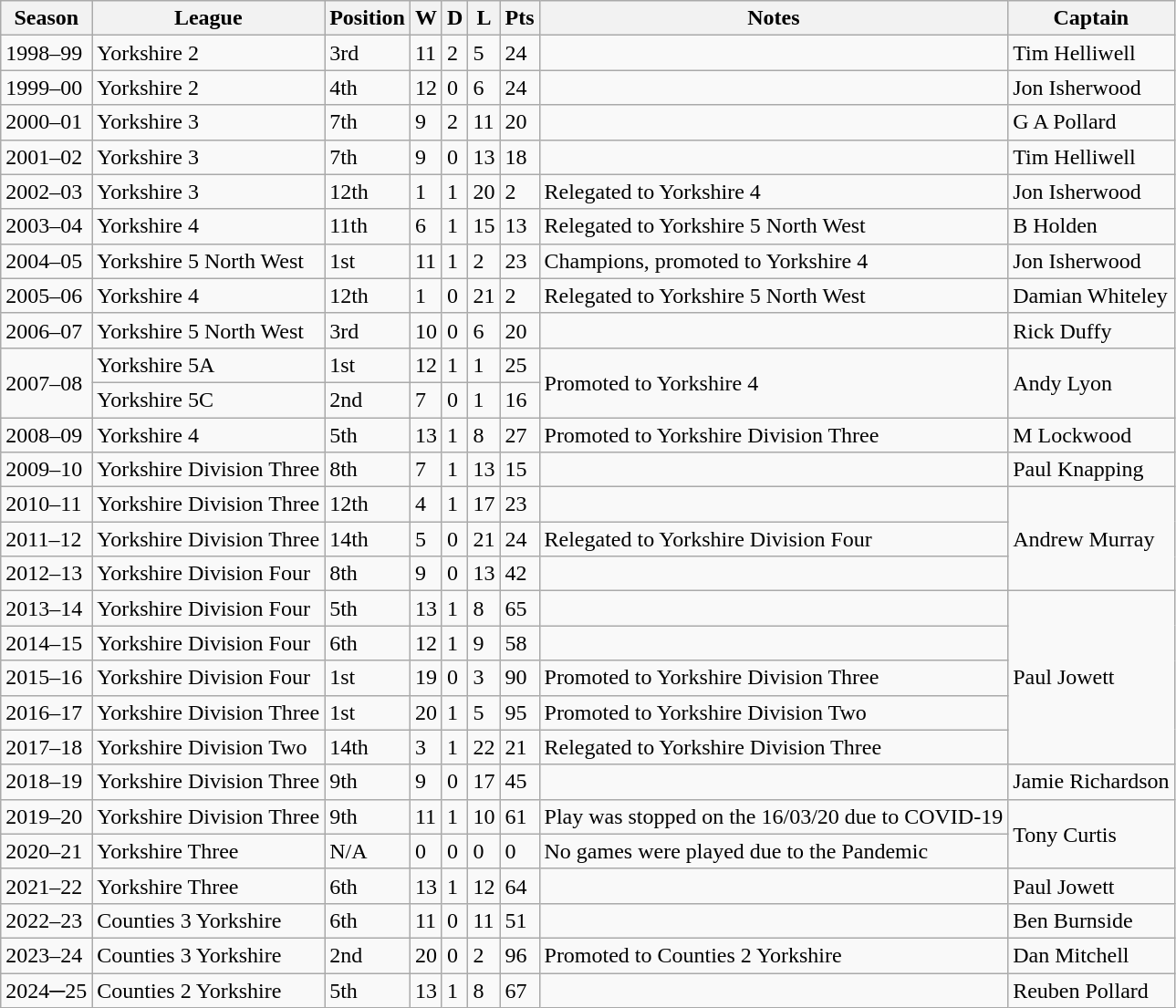<table class="wikitable">
<tr>
<th>Season</th>
<th>League</th>
<th>Position</th>
<th>W</th>
<th>D</th>
<th>L</th>
<th>Pts</th>
<th>Notes</th>
<th>Captain</th>
</tr>
<tr>
<td>1998–99</td>
<td>Yorkshire 2</td>
<td>3rd</td>
<td>11</td>
<td>2</td>
<td>5</td>
<td>24</td>
<td></td>
<td>Tim Helliwell</td>
</tr>
<tr>
<td>1999–00</td>
<td>Yorkshire 2</td>
<td>4th</td>
<td>12</td>
<td>0</td>
<td>6</td>
<td>24</td>
<td></td>
<td>Jon Isherwood</td>
</tr>
<tr>
<td>2000–01</td>
<td>Yorkshire 3</td>
<td>7th</td>
<td>9</td>
<td>2</td>
<td>11</td>
<td>20</td>
<td></td>
<td>G A Pollard</td>
</tr>
<tr>
<td>2001–02</td>
<td>Yorkshire 3</td>
<td>7th</td>
<td>9</td>
<td>0</td>
<td>13</td>
<td>18</td>
<td></td>
<td>Tim Helliwell</td>
</tr>
<tr>
<td>2002–03</td>
<td>Yorkshire 3</td>
<td>12th</td>
<td>1</td>
<td>1</td>
<td>20</td>
<td>2</td>
<td>Relegated to Yorkshire 4</td>
<td>Jon Isherwood</td>
</tr>
<tr>
<td>2003–04</td>
<td>Yorkshire 4</td>
<td>11th</td>
<td>6</td>
<td>1</td>
<td>15</td>
<td>13</td>
<td>Relegated to Yorkshire 5 North West</td>
<td>B Holden</td>
</tr>
<tr>
<td>2004–05</td>
<td>Yorkshire 5 North West</td>
<td>1st</td>
<td>11</td>
<td>1</td>
<td>2</td>
<td>23</td>
<td>Champions, promoted to Yorkshire 4</td>
<td>Jon Isherwood</td>
</tr>
<tr>
<td>2005–06</td>
<td>Yorkshire 4</td>
<td>12th</td>
<td>1</td>
<td>0</td>
<td>21</td>
<td>2</td>
<td>Relegated to Yorkshire 5 North West</td>
<td>Damian Whiteley</td>
</tr>
<tr>
<td>2006–07</td>
<td>Yorkshire 5 North West</td>
<td>3rd</td>
<td>10</td>
<td>0</td>
<td>6</td>
<td>20</td>
<td></td>
<td>Rick Duffy</td>
</tr>
<tr>
<td rowspan="2">2007–08</td>
<td>Yorkshire 5A</td>
<td>1st</td>
<td>12</td>
<td>1</td>
<td>1</td>
<td>25</td>
<td rowspan="2">Promoted to Yorkshire 4</td>
<td rowspan="2">Andy Lyon</td>
</tr>
<tr>
<td>Yorkshire 5C</td>
<td>2nd</td>
<td>7</td>
<td>0</td>
<td>1</td>
<td>16</td>
</tr>
<tr>
<td>2008–09</td>
<td>Yorkshire 4</td>
<td>5th</td>
<td>13</td>
<td>1</td>
<td>8</td>
<td>27</td>
<td>Promoted to Yorkshire Division Three</td>
<td>M Lockwood</td>
</tr>
<tr>
<td>2009–10</td>
<td>Yorkshire Division Three</td>
<td>8th</td>
<td>7</td>
<td>1</td>
<td>13</td>
<td>15</td>
<td></td>
<td>Paul Knapping</td>
</tr>
<tr>
<td>2010–11</td>
<td>Yorkshire Division Three</td>
<td>12th</td>
<td>4</td>
<td>1</td>
<td>17</td>
<td>23</td>
<td></td>
<td rowspan="3">Andrew Murray</td>
</tr>
<tr>
<td>2011–12</td>
<td>Yorkshire Division Three</td>
<td>14th</td>
<td>5</td>
<td>0</td>
<td>21</td>
<td>24</td>
<td>Relegated to Yorkshire Division Four</td>
</tr>
<tr>
<td>2012–13</td>
<td>Yorkshire Division Four</td>
<td>8th</td>
<td>9</td>
<td>0</td>
<td>13</td>
<td>42</td>
<td></td>
</tr>
<tr>
<td>2013–14</td>
<td>Yorkshire Division Four</td>
<td>5th</td>
<td>13</td>
<td>1</td>
<td>8</td>
<td>65</td>
<td></td>
<td rowspan="5">Paul Jowett</td>
</tr>
<tr>
<td>2014–15</td>
<td>Yorkshire Division Four</td>
<td>6th</td>
<td>12</td>
<td>1</td>
<td>9</td>
<td>58</td>
<td></td>
</tr>
<tr>
<td>2015–16</td>
<td>Yorkshire Division Four</td>
<td>1st</td>
<td>19</td>
<td>0</td>
<td>3</td>
<td>90</td>
<td>Promoted to Yorkshire Division Three</td>
</tr>
<tr>
<td>2016–17</td>
<td>Yorkshire Division Three</td>
<td>1st</td>
<td>20</td>
<td>1</td>
<td>5</td>
<td>95</td>
<td>Promoted to Yorkshire Division Two</td>
</tr>
<tr>
<td>2017–18</td>
<td>Yorkshire Division Two</td>
<td>14th</td>
<td>3</td>
<td>1</td>
<td>22</td>
<td>21</td>
<td>Relegated to Yorkshire Division Three</td>
</tr>
<tr>
<td>2018–19</td>
<td>Yorkshire Division Three</td>
<td>9th</td>
<td>9</td>
<td>0</td>
<td>17</td>
<td>45</td>
<td></td>
<td>Jamie Richardson</td>
</tr>
<tr>
<td>2019–20</td>
<td>Yorkshire Division Three</td>
<td>9th</td>
<td>11</td>
<td>1</td>
<td>10</td>
<td>61</td>
<td>Play was stopped on the 16/03/20 due to COVID-19</td>
<td rowspan="2">Tony Curtis</td>
</tr>
<tr>
<td>2020–21</td>
<td>Yorkshire Three</td>
<td>N/A</td>
<td>0</td>
<td>0</td>
<td>0</td>
<td>0</td>
<td>No games were played due to the Pandemic</td>
</tr>
<tr>
<td>2021–22</td>
<td>Yorkshire Three</td>
<td>6th</td>
<td>13</td>
<td>1</td>
<td>12</td>
<td>64</td>
<td></td>
<td>Paul Jowett</td>
</tr>
<tr>
<td>2022–23</td>
<td>Counties 3 Yorkshire</td>
<td>6th</td>
<td>11</td>
<td>0</td>
<td>11</td>
<td>51</td>
<td></td>
<td>Ben Burnside</td>
</tr>
<tr>
<td>2023–24</td>
<td>Counties 3 Yorkshire</td>
<td>2nd</td>
<td>20</td>
<td>0</td>
<td>2</td>
<td>96</td>
<td>Promoted to Counties 2 Yorkshire</td>
<td>Dan Mitchell</td>
</tr>
<tr>
<td>2024─25</td>
<td>Counties 2 Yorkshire</td>
<td>5th</td>
<td>13</td>
<td>1</td>
<td>8</td>
<td>67</td>
<td></td>
<td>Reuben Pollard</td>
</tr>
</table>
